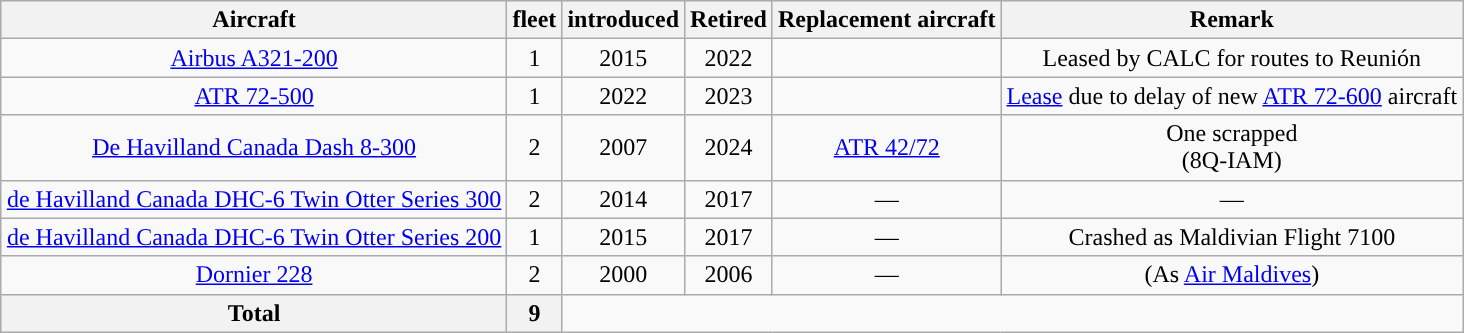<table class="wikitable toccolours" border="1" cellpadding="2" style="margin:1em auto; border-collapse:collapse;text-align:center;">
<tr>
<th>Aircraft</th>
<th>fleet</th>
<th>introduced</th>
<th>Retired</th>
<th>Replacement aircraft</th>
<th>Remark</th>
</tr>
<tr>
<td><a href='#'>Airbus A321-200</a></td>
<td>1</td>
<td>2015</td>
<td>2022</td>
<td></td>
<td>Leased by CALC for routes to Reunión</td>
</tr>
<tr>
<td><a href='#'>ATR 72-500</a></td>
<td>1</td>
<td>2022</td>
<td>2023</td>
<td></td>
<td><a href='#'>Lease</a> due to delay of new <a href='#'>ATR 72-600</a> aircraft</td>
</tr>
<tr>
<td><a href='#'>De Havilland Canada Dash 8-300</a></td>
<td>2</td>
<td>2007</td>
<td>2024</td>
<td><a href='#'>ATR 42/72</a></td>
<td>One scrapped<br>(8Q-IAM)</td>
</tr>
<tr>
<td><a href='#'>de Havilland Canada DHC-6 Twin Otter Series 300</a></td>
<td>2</td>
<td>2014</td>
<td>2017</td>
<td>—</td>
<td>—</td>
</tr>
<tr>
<td><a href='#'>de Havilland Canada DHC-6 Twin Otter Series 200</a></td>
<td>1</td>
<td>2015</td>
<td>2017</td>
<td>—</td>
<td>Crashed as Maldivian Flight 7100</td>
</tr>
<tr>
<td><a href='#'>Dornier 228</a></td>
<td>2</td>
<td>2000</td>
<td>2006</td>
<td>—</td>
<td>(As <a href='#'>Air Maldives</a>)</td>
</tr>
<tr>
<th>Total</th>
<th>9</th>
</tr>
</table>
